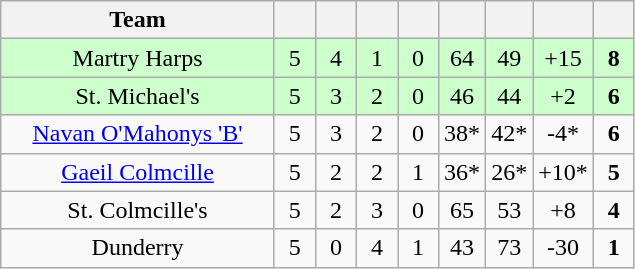<table class="wikitable" style="text-align:center">
<tr>
<th width="175">Team</th>
<th width="20"></th>
<th width="20"></th>
<th width="20"></th>
<th width="20"></th>
<th width="20"></th>
<th width="20"></th>
<th width="20"></th>
<th width="20"></th>
</tr>
<tr style="background:#cfc;">
<td>Martry Harps</td>
<td>5</td>
<td>4</td>
<td>1</td>
<td>0</td>
<td>64</td>
<td>49</td>
<td>+15</td>
<td><strong>8</strong></td>
</tr>
<tr style="background:#cfc;">
<td>St. Michael's</td>
<td>5</td>
<td>3</td>
<td>2</td>
<td>0</td>
<td>46</td>
<td>44</td>
<td>+2</td>
<td><strong>6</strong></td>
</tr>
<tr>
<td><a href='#'>Navan O'Mahonys 'B'</a></td>
<td>5</td>
<td>3</td>
<td>2</td>
<td>0</td>
<td>38*</td>
<td>42*</td>
<td>-4*</td>
<td><strong>6</strong></td>
</tr>
<tr>
<td><a href='#'>Gaeil Colmcille</a></td>
<td>5</td>
<td>2</td>
<td>2</td>
<td>1</td>
<td>36*</td>
<td>26*</td>
<td>+10*</td>
<td><strong>5</strong></td>
</tr>
<tr>
<td>St. Colmcille's</td>
<td>5</td>
<td>2</td>
<td>3</td>
<td>0</td>
<td>65</td>
<td>53</td>
<td>+8</td>
<td><strong>4</strong></td>
</tr>
<tr>
<td>Dunderry</td>
<td>5</td>
<td>0</td>
<td>4</td>
<td>1</td>
<td>43</td>
<td>73</td>
<td>-30</td>
<td><strong>1</strong></td>
</tr>
</table>
